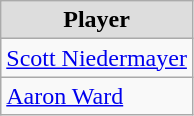<table class="wikitable">
<tr align="center"  bgcolor="#dddddd">
<td><strong>Player</strong></td>
</tr>
<tr>
<td><a href='#'>Scott Niedermayer</a></td>
</tr>
<tr>
<td><a href='#'>Aaron Ward</a></td>
</tr>
</table>
